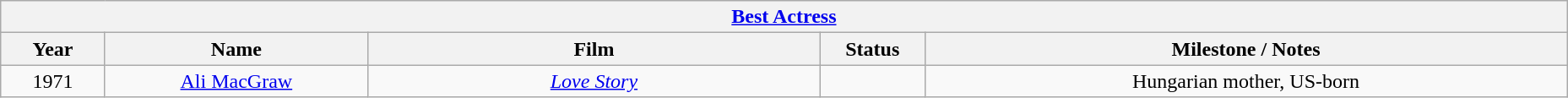<table class="wikitable" style="text-align: center">
<tr>
<th colspan=6 style="text-align:center;"><a href='#'>Best Actress</a></th>
</tr>
<tr>
<th style="width:075px;">Year</th>
<th style="width:200px;">Name</th>
<th style="width:350px;">Film</th>
<th style="width:075px;">Status</th>
<th style="width:500px;">Milestone / Notes</th>
</tr>
<tr>
<td>1971</td>
<td><a href='#'>Ali MacGraw</a></td>
<td><em><a href='#'>Love Story</a></em></td>
<td></td>
<td>Hungarian mother, US-born</td>
</tr>
</table>
